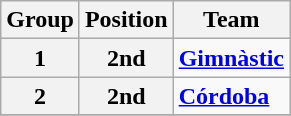<table class="wikitable">
<tr>
<th>Group</th>
<th>Position</th>
<th>Team</th>
</tr>
<tr>
<th>1</th>
<th>2nd</th>
<td><strong><a href='#'>Gimnàstic</a></strong></td>
</tr>
<tr>
<th>2</th>
<th>2nd</th>
<td><strong><a href='#'>Córdoba</a></strong></td>
</tr>
<tr>
</tr>
</table>
